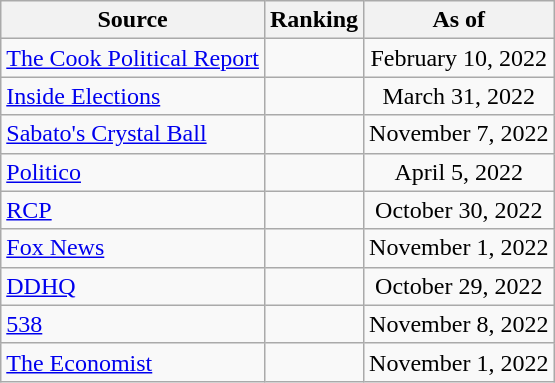<table class="wikitable" style="text-align:center">
<tr>
<th>Source</th>
<th>Ranking</th>
<th>As of</th>
</tr>
<tr>
<td align=left><a href='#'>The Cook Political Report</a></td>
<td></td>
<td>February 10, 2022</td>
</tr>
<tr>
<td align=left><a href='#'>Inside Elections</a></td>
<td></td>
<td>March 31, 2022</td>
</tr>
<tr>
<td align=left><a href='#'>Sabato's Crystal Ball</a></td>
<td></td>
<td>November 7, 2022</td>
</tr>
<tr>
<td align="left"><a href='#'>Politico</a></td>
<td></td>
<td>April 5, 2022</td>
</tr>
<tr>
<td align="left"><a href='#'>RCP</a></td>
<td></td>
<td>October 30, 2022</td>
</tr>
<tr>
<td align=left><a href='#'>Fox News</a></td>
<td></td>
<td>November 1, 2022</td>
</tr>
<tr>
<td align="left"><a href='#'>DDHQ</a></td>
<td></td>
<td>October 29, 2022</td>
</tr>
<tr>
<td align="left"><a href='#'>538</a></td>
<td></td>
<td>November 8, 2022</td>
</tr>
<tr>
<td align="left"><a href='#'>The Economist</a></td>
<td></td>
<td>November 1, 2022</td>
</tr>
</table>
